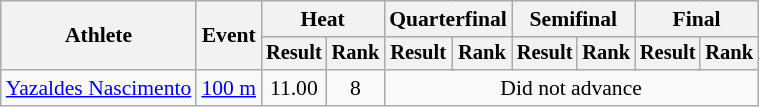<table class=wikitable style="font-size:90%">
<tr>
<th rowspan="2">Athlete</th>
<th rowspan="2">Event</th>
<th colspan="2">Heat</th>
<th colspan="2">Quarterfinal</th>
<th colspan="2">Semifinal</th>
<th colspan="2">Final</th>
</tr>
<tr style="font-size:95%">
<th>Result</th>
<th>Rank</th>
<th>Result</th>
<th>Rank</th>
<th>Result</th>
<th>Rank</th>
<th>Result</th>
<th>Rank</th>
</tr>
<tr align=center>
<td align=left><a href='#'>Yazaldes Nascimento</a></td>
<td align=left><a href='#'>100 m</a></td>
<td>11.00</td>
<td>8</td>
<td colspan=6>Did not advance</td>
</tr>
</table>
